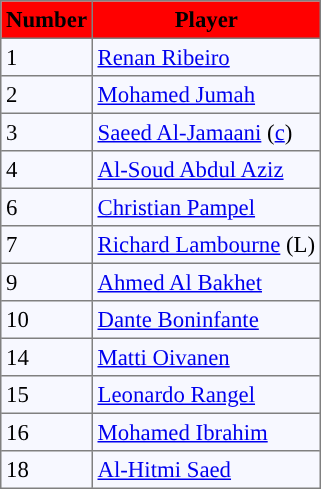<table bgcolor="#f7f8ff" cellpadding="3" cellspacing="0" border="1" style="font-size: 95%; border: gray solid 1px; border-collapse: collapse;">
<tr bgcolor="#ff0000">
<td align=center><strong>Number</strong></td>
<td align=center><strong>Player</strong></td>
</tr>
<tr align="left">
<td>1</td>
<td> <a href='#'>Renan Ribeiro</a></td>
</tr>
<tr align=left>
<td>2</td>
<td> <a href='#'>Mohamed Jumah</a></td>
</tr>
<tr align="left">
<td>3</td>
<td> <a href='#'>Saeed Al-Jamaani</a> (<a href='#'>c</a>)</td>
</tr>
<tr align="left">
<td>4</td>
<td> <a href='#'>Al-Soud Abdul Aziz</a></td>
</tr>
<tr align="left">
<td>6</td>
<td> <a href='#'>Christian Pampel</a></td>
</tr>
<tr align="left">
<td>7</td>
<td> <a href='#'>Richard Lambourne</a> (L)</td>
</tr>
<tr align="left">
<td>9</td>
<td> <a href='#'>Ahmed Al Bakhet</a></td>
</tr>
<tr align="left">
<td>10</td>
<td> <a href='#'>Dante Boninfante</a></td>
</tr>
<tr align="left">
<td>14</td>
<td> <a href='#'>Matti Oivanen</a></td>
</tr>
<tr align="left">
<td>15</td>
<td> <a href='#'>Leonardo Rangel</a></td>
</tr>
<tr align="left">
<td>16</td>
<td> <a href='#'>Mohamed Ibrahim</a></td>
</tr>
<tr align="left">
<td>18</td>
<td> <a href='#'>Al-Hitmi Saed</a></td>
</tr>
</table>
